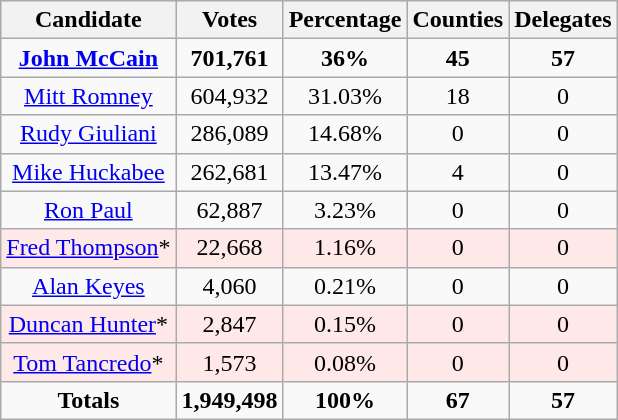<table class="wikitable" style="text-align:center;">
<tr style="background-color:#E9E9E9">
<th>Candidate</th>
<th>Votes</th>
<th>Percentage</th>
<th>Counties</th>
<th>Delegates</th>
</tr>
<tr>
<td><strong><a href='#'>John McCain</a></strong></td>
<td><strong>701,761</strong></td>
<td><strong>36%</strong></td>
<td><strong>45</strong></td>
<td><strong>57</strong></td>
</tr>
<tr>
<td><a href='#'>Mitt Romney</a></td>
<td>604,932</td>
<td>31.03%</td>
<td>18</td>
<td>0</td>
</tr>
<tr>
<td><a href='#'>Rudy Giuliani</a></td>
<td>286,089</td>
<td>14.68%</td>
<td>0</td>
<td>0</td>
</tr>
<tr>
<td><a href='#'>Mike Huckabee</a></td>
<td>262,681</td>
<td>13.47%</td>
<td>4</td>
<td>0</td>
</tr>
<tr>
<td><a href='#'>Ron Paul</a></td>
<td>62,887</td>
<td>3.23%</td>
<td>0</td>
<td>0</td>
</tr>
<tr bgcolor="#FFE8E8">
<td><a href='#'>Fred Thompson</a>*</td>
<td>22,668</td>
<td>1.16%</td>
<td>0</td>
<td>0</td>
</tr>
<tr>
<td><a href='#'>Alan Keyes</a></td>
<td>4,060</td>
<td>0.21%</td>
<td>0</td>
<td>0</td>
</tr>
<tr bgcolor="#FFE8E8">
<td><a href='#'>Duncan Hunter</a>*</td>
<td>2,847</td>
<td>0.15%</td>
<td>0</td>
<td>0</td>
</tr>
<tr bgcolor="#FFE8E8">
<td><a href='#'>Tom Tancredo</a>*</td>
<td>1,573</td>
<td>0.08%</td>
<td>0</td>
<td>0</td>
</tr>
<tr>
<td><strong>Totals</strong></td>
<td><strong>1,949,498</strong></td>
<td><strong>100%</strong></td>
<td><strong>67</strong></td>
<td><strong>57</strong></td>
</tr>
</table>
